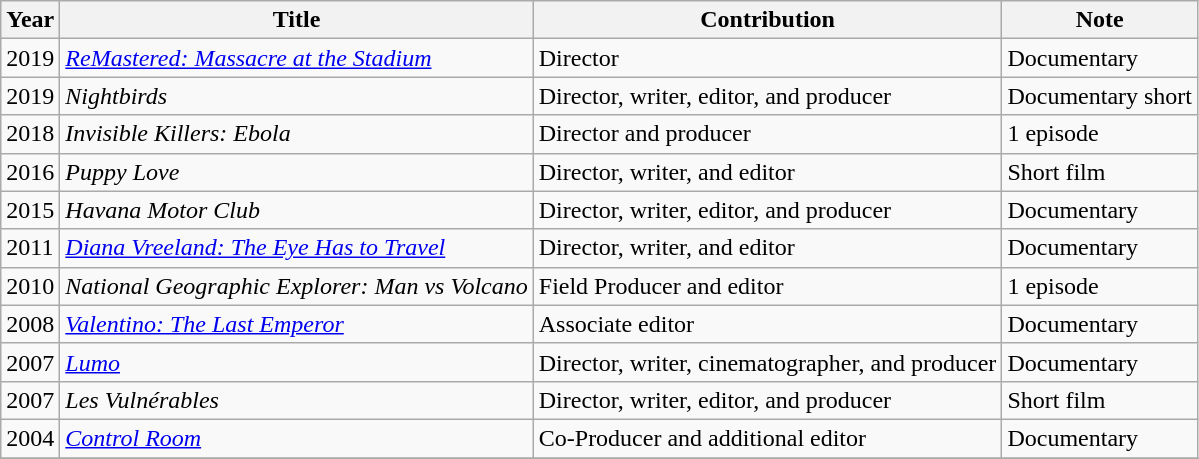<table class="wikitable sortable">
<tr>
<th>Year</th>
<th>Title</th>
<th>Contribution</th>
<th>Note</th>
</tr>
<tr>
<td>2019</td>
<td><em><a href='#'>ReMastered: Massacre at the Stadium</a></em></td>
<td>Director</td>
<td>Documentary</td>
</tr>
<tr>
<td>2019</td>
<td><em>Nightbirds</em></td>
<td>Director, writer, editor, and producer</td>
<td>Documentary short</td>
</tr>
<tr>
<td>2018</td>
<td><em>Invisible Killers: Ebola</em></td>
<td>Director and producer</td>
<td>1 episode</td>
</tr>
<tr>
<td>2016</td>
<td><em>Puppy Love</em></td>
<td>Director, writer, and editor</td>
<td>Short film</td>
</tr>
<tr>
<td>2015</td>
<td><em>Havana Motor Club</em></td>
<td>Director, writer, editor, and producer</td>
<td>Documentary</td>
</tr>
<tr>
<td>2011</td>
<td><em><a href='#'>Diana Vreeland: The Eye Has to Travel</a></em></td>
<td>Director, writer, and editor</td>
<td>Documentary</td>
</tr>
<tr>
<td>2010</td>
<td><em>National Geographic Explorer: Man vs Volcano</em></td>
<td>Field Producer and editor</td>
<td>1 episode</td>
</tr>
<tr>
<td>2008</td>
<td><em><a href='#'>Valentino: The Last Emperor</a></em></td>
<td>Associate editor</td>
<td>Documentary</td>
</tr>
<tr>
<td>2007</td>
<td><em><a href='#'>Lumo</a></em></td>
<td>Director, writer, cinematographer, and producer</td>
<td>Documentary</td>
</tr>
<tr>
<td>2007</td>
<td><em>Les Vulnérables</em></td>
<td>Director, writer, editor, and producer</td>
<td>Short film</td>
</tr>
<tr>
<td>2004</td>
<td><em><a href='#'>Control Room</a></em></td>
<td>Co-Producer and additional editor</td>
<td>Documentary</td>
</tr>
<tr>
</tr>
</table>
